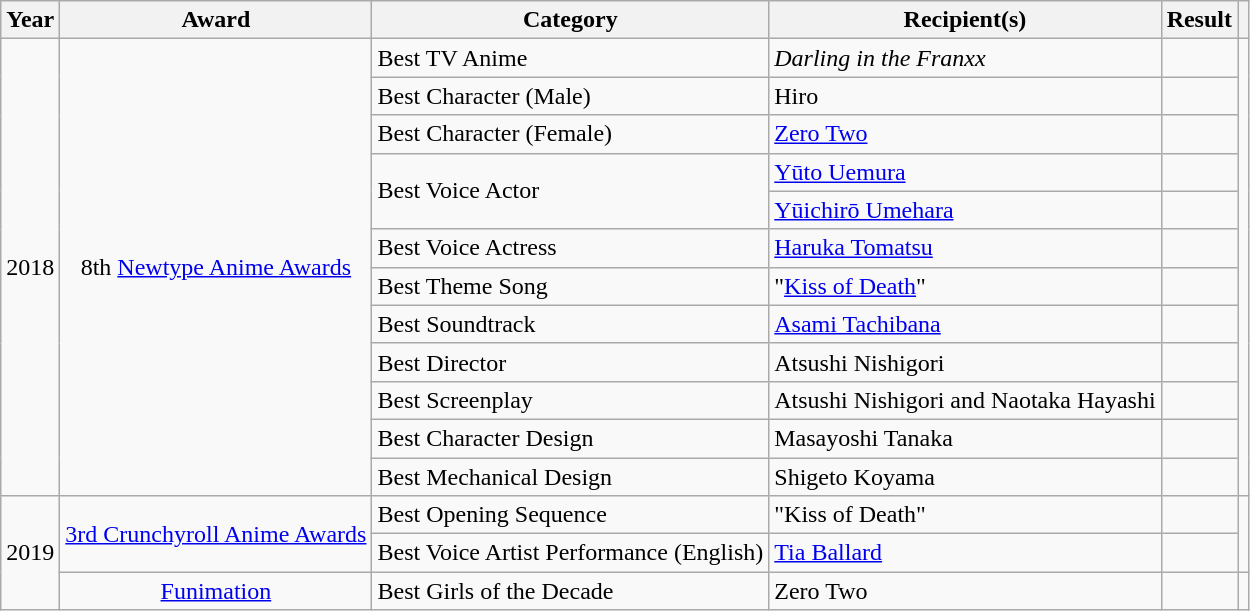<table class="wikitable">
<tr>
<th scope="col">Year</th>
<th scope="col">Award</th>
<th scope="col">Category</th>
<th scope="col">Recipient(s)</th>
<th scope="col">Result</th>
<th scope="col" class="unsortable"></th>
</tr>
<tr>
<td rowspan="12" align="center">2018</td>
<td rowspan="12" align="center">8th <a href='#'>Newtype Anime Awards</a></td>
<td>Best TV Anime</td>
<td><em>Darling in the Franxx</em></td>
<td></td>
<td rowspan="12" align="center"></td>
</tr>
<tr>
<td>Best Character (Male)</td>
<td>Hiro</td>
<td></td>
</tr>
<tr>
<td>Best Character (Female)</td>
<td><a href='#'>Zero Two</a></td>
<td></td>
</tr>
<tr>
<td rowspan="2">Best Voice Actor</td>
<td><a href='#'>Yūto Uemura</a> </td>
<td></td>
</tr>
<tr>
<td><a href='#'>Yūichirō Umehara</a> </td>
<td></td>
</tr>
<tr>
<td>Best Voice Actress</td>
<td><a href='#'>Haruka Tomatsu</a> </td>
<td></td>
</tr>
<tr>
<td>Best Theme Song</td>
<td>"<a href='#'>Kiss of Death</a>" </td>
<td></td>
</tr>
<tr>
<td>Best Soundtrack</td>
<td><a href='#'>Asami Tachibana</a></td>
<td></td>
</tr>
<tr>
<td>Best Director</td>
<td>Atsushi Nishigori</td>
<td></td>
</tr>
<tr>
<td>Best Screenplay</td>
<td>Atsushi Nishigori and Naotaka Hayashi</td>
<td></td>
</tr>
<tr>
<td>Best Character Design</td>
<td>Masayoshi Tanaka</td>
<td></td>
</tr>
<tr>
<td>Best Mechanical Design</td>
<td>Shigeto Koyama</td>
<td></td>
</tr>
<tr>
<td rowspan="3" align="center">2019</td>
<td rowspan="2" align="center"><a href='#'>3rd Crunchyroll Anime Awards</a></td>
<td>Best Opening Sequence</td>
<td>"Kiss of Death" </td>
<td></td>
<td rowspan="2" align="center"></td>
</tr>
<tr>
<td>Best Voice Artist Performance (English)</td>
<td><a href='#'>Tia Ballard</a> </td>
<td></td>
</tr>
<tr>
<td align="center"><a href='#'>Funimation</a></td>
<td>Best Girls of the Decade</td>
<td>Zero Two</td>
<td></td>
<td align="center"></td>
</tr>
</table>
